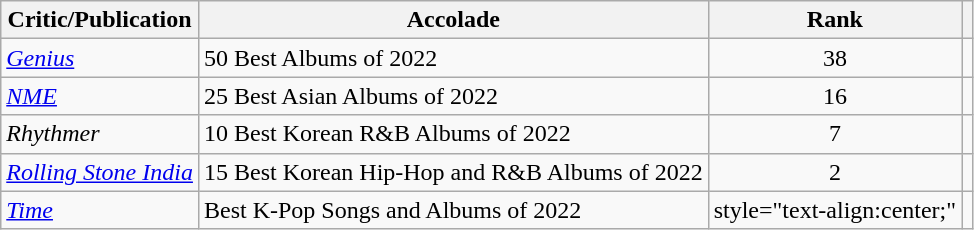<table class="wikitable plainrowheaders">
<tr>
<th scope="col">Critic/Publication</th>
<th scope="col">Accolade</th>
<th scope="col">Rank</th>
<th scope="col" class="unsortable"></th>
</tr>
<tr>
<td><a href='#'><em>Genius</em></a></td>
<td>50 Best Albums of 2022</td>
<td style="text-align:center;">38</td>
<td style="text-align:center;"></td>
</tr>
<tr>
<td><em><a href='#'>NME</a></em></td>
<td>25 Best Asian Albums of 2022</td>
<td style="text-align:center;">16</td>
<td style="text-align:center;"></td>
</tr>
<tr>
<td><em>Rhythmer</em></td>
<td>10 Best Korean R&B Albums of 2022</td>
<td style="text-align:center;">7</td>
<td style="text-align:center;"></td>
</tr>
<tr>
<td><em><a href='#'>Rolling Stone India</a></em></td>
<td>15 Best Korean Hip-Hop and R&B Albums of 2022</td>
<td style="text-align:center;">2</td>
<td style="text-align:center;"></td>
</tr>
<tr>
<td><a href='#'><em>Time</em></a></td>
<td>Best K-Pop Songs and Albums of 2022</td>
<td>style="text-align:center;" </td>
<td style="text-align:center;"></td>
</tr>
</table>
